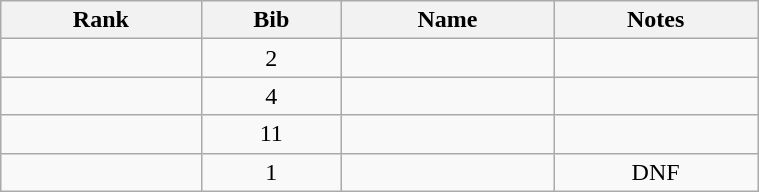<table class="wikitable" style="text-align:center;" width=40%>
<tr>
<th>Rank</th>
<th>Bib</th>
<th>Name</th>
<th>Notes</th>
</tr>
<tr>
<td></td>
<td>2</td>
<td align=left></td>
<td></td>
</tr>
<tr>
<td></td>
<td>4</td>
<td align=left></td>
<td></td>
</tr>
<tr>
<td></td>
<td>11</td>
<td align=left></td>
<td></td>
</tr>
<tr>
<td></td>
<td>1</td>
<td align=left></td>
<td>DNF</td>
</tr>
</table>
